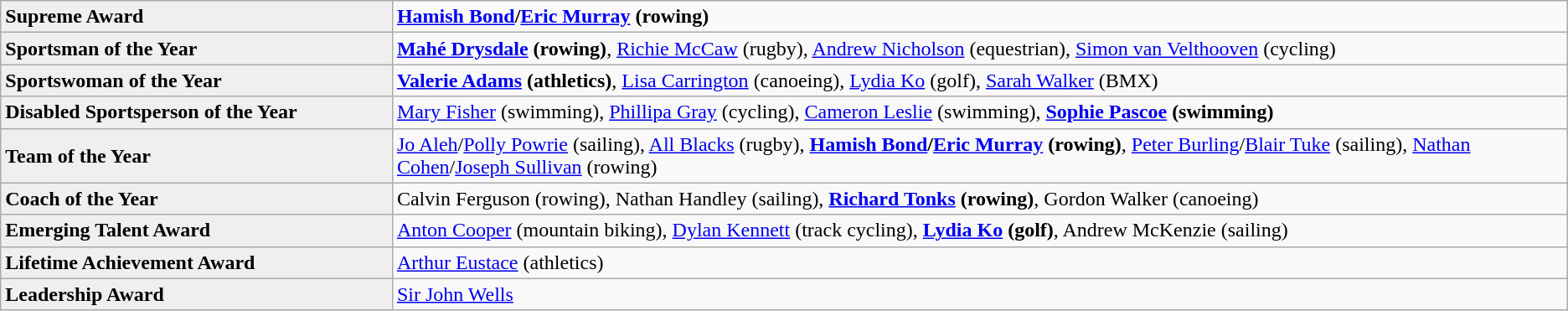<table class=wikitable>
<tr>
<td style="background:#efefef; vertical-align:top;"><strong>Supreme Award</strong></td>
<td><strong><a href='#'>Hamish Bond</a>/<a href='#'>Eric Murray</a> (rowing)</strong></td>
</tr>
<tr>
<td style="background:#efefef;"><strong>Sportsman of the Year</strong></td>
<td><strong><a href='#'>Mahé Drysdale</a> (rowing)</strong>, <a href='#'>Richie McCaw</a> (rugby), <a href='#'>Andrew Nicholson</a> (equestrian), <a href='#'>Simon van Velthooven</a> (cycling)</td>
</tr>
<tr>
<td style="background:#efefef;"><strong>Sportswoman of the Year</strong></td>
<td><strong><a href='#'>Valerie Adams</a> (athletics)</strong>, <a href='#'>Lisa Carrington</a> (canoeing), <a href='#'>Lydia Ko</a> (golf), <a href='#'>Sarah Walker</a> (BMX)</td>
</tr>
<tr>
<td style="background:#efefef;"><strong>Disabled Sportsperson of the Year</strong></td>
<td><a href='#'>Mary Fisher</a> (swimming), <a href='#'>Phillipa Gray</a> (cycling), <a href='#'>Cameron Leslie</a> (swimming), <strong><a href='#'>Sophie Pascoe</a> (swimming)</strong></td>
</tr>
<tr>
<td style="background:#efefef;"><strong>Team of the Year</strong></td>
<td><a href='#'>Jo Aleh</a>/<a href='#'>Polly Powrie</a> (sailing), <a href='#'>All Blacks</a> (rugby), <strong><a href='#'>Hamish Bond</a>/<a href='#'>Eric Murray</a> (rowing)</strong>, <a href='#'>Peter Burling</a>/<a href='#'>Blair Tuke</a> (sailing), <a href='#'>Nathan Cohen</a>/<a href='#'>Joseph Sullivan</a> (rowing)</td>
</tr>
<tr>
<td style="background:#efefef;"><strong>Coach of the Year</strong></td>
<td>Calvin Ferguson (rowing), Nathan Handley (sailing), <strong><a href='#'>Richard Tonks</a> (rowing)</strong>, Gordon Walker (canoeing)</td>
</tr>
<tr>
<td style="background:#efefef;"><strong>Emerging Talent Award</strong></td>
<td><a href='#'>Anton Cooper</a> (mountain biking), <a href='#'>Dylan Kennett</a> (track cycling), <strong><a href='#'>Lydia Ko</a> (golf)</strong>, Andrew McKenzie (sailing)</td>
</tr>
<tr>
<td style="background:#efefef; width:25%;"><strong>Lifetime Achievement Award</strong></td>
<td><a href='#'>Arthur Eustace</a> (athletics)</td>
</tr>
<tr>
<td style="background:#efefef; width:25%;"><strong>Leadership Award</strong></td>
<td><a href='#'>Sir John Wells</a></td>
</tr>
</table>
